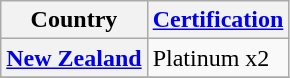<table class="wikitable sortable plainrowheaders">
<tr>
<th scope=row><strong>Country</strong></th>
<th scope=row><strong><a href='#'>Certification</a></strong></th>
</tr>
<tr>
<th scope=row><a href='#'>New Zealand</a></th>
<td>Platinum x2</td>
</tr>
<tr>
</tr>
</table>
